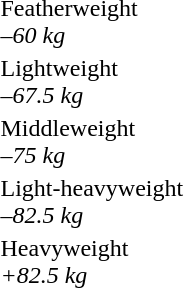<table>
<tr>
<td>Featherweight<br><span><em>–60 kg</em></span> </td>
<td></td>
<td></td>
<td></td>
</tr>
<tr>
<td>Lightweight<br><span><em>–67.5 kg</em></span> </td>
<td></td>
<td></td>
<td></td>
</tr>
<tr>
<td>Middleweight<br><span><em>–75 kg</em></span> </td>
<td></td>
<td></td>
<td></td>
</tr>
<tr>
<td>Light-heavyweight<br><span><em>–82.5 kg</em></span> </td>
<td></td>
<td></td>
<td></td>
</tr>
<tr>
<td>Heavyweight<br><span><em>+82.5 kg</em></span> </td>
<td></td>
<td></td>
<td></td>
</tr>
</table>
